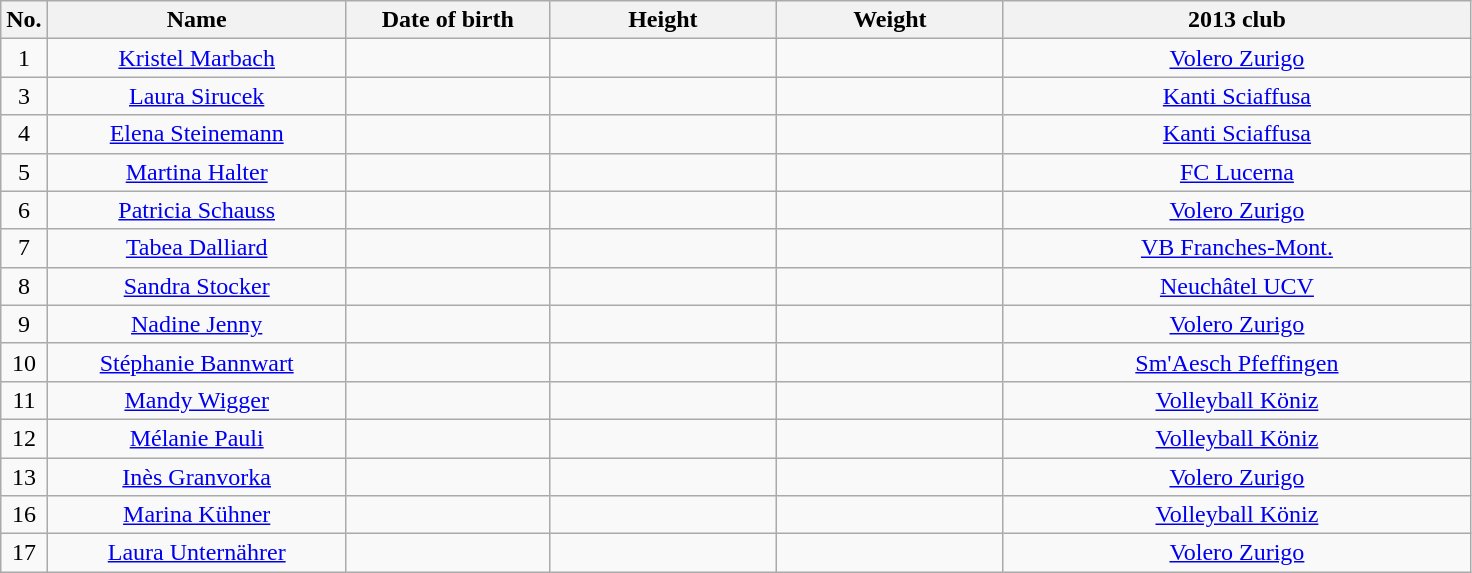<table class="wikitable sortable" style="font-size:100%; text-align:center;">
<tr>
<th>No.</th>
<th style=width:12em>Name</th>
<th style=width:8em>Date of birth</th>
<th style=width:9em>Height</th>
<th style=width:9em>Weight</th>
<th style=width:19em>2013 club</th>
</tr>
<tr>
<td>1</td>
<td><a href='#'>Kristel Marbach</a></td>
<td></td>
<td></td>
<td></td>
<td> <a href='#'>Volero Zurigo</a></td>
</tr>
<tr>
<td>3</td>
<td><a href='#'>Laura Sirucek</a></td>
<td></td>
<td></td>
<td></td>
<td> <a href='#'>Kanti Sciaffusa</a></td>
</tr>
<tr>
<td>4</td>
<td><a href='#'>Elena Steinemann</a></td>
<td></td>
<td></td>
<td></td>
<td> <a href='#'>Kanti Sciaffusa</a></td>
</tr>
<tr>
<td>5</td>
<td><a href='#'>Martina Halter</a></td>
<td></td>
<td></td>
<td></td>
<td> <a href='#'>FC Lucerna</a></td>
</tr>
<tr>
<td>6</td>
<td><a href='#'>Patricia Schauss</a></td>
<td></td>
<td></td>
<td></td>
<td> <a href='#'>Volero Zurigo</a></td>
</tr>
<tr>
<td>7</td>
<td><a href='#'>Tabea Dalliard</a></td>
<td></td>
<td></td>
<td></td>
<td> <a href='#'>VB Franches-Mont.</a></td>
</tr>
<tr>
<td>8</td>
<td><a href='#'>Sandra Stocker</a></td>
<td></td>
<td></td>
<td></td>
<td> <a href='#'>Neuchâtel UCV</a></td>
</tr>
<tr>
<td>9</td>
<td><a href='#'>Nadine Jenny</a></td>
<td></td>
<td></td>
<td></td>
<td> <a href='#'>Volero Zurigo</a></td>
</tr>
<tr>
<td>10</td>
<td><a href='#'>Stéphanie Bannwart</a></td>
<td></td>
<td></td>
<td></td>
<td> <a href='#'>Sm'Aesch Pfeffingen</a></td>
</tr>
<tr>
<td>11</td>
<td><a href='#'>Mandy Wigger</a></td>
<td></td>
<td></td>
<td></td>
<td> <a href='#'>Volleyball Köniz</a></td>
</tr>
<tr>
<td>12</td>
<td><a href='#'>Mélanie Pauli</a></td>
<td></td>
<td></td>
<td></td>
<td> <a href='#'>Volleyball Köniz</a></td>
</tr>
<tr>
<td>13</td>
<td><a href='#'>Inès Granvorka</a></td>
<td></td>
<td></td>
<td></td>
<td> <a href='#'>Volero Zurigo</a></td>
</tr>
<tr>
<td>16</td>
<td><a href='#'>Marina Kühner</a></td>
<td></td>
<td></td>
<td></td>
<td> <a href='#'>Volleyball Köniz</a></td>
</tr>
<tr>
<td>17</td>
<td><a href='#'>Laura Unternährer</a></td>
<td></td>
<td></td>
<td></td>
<td> <a href='#'>Volero Zurigo</a></td>
</tr>
</table>
